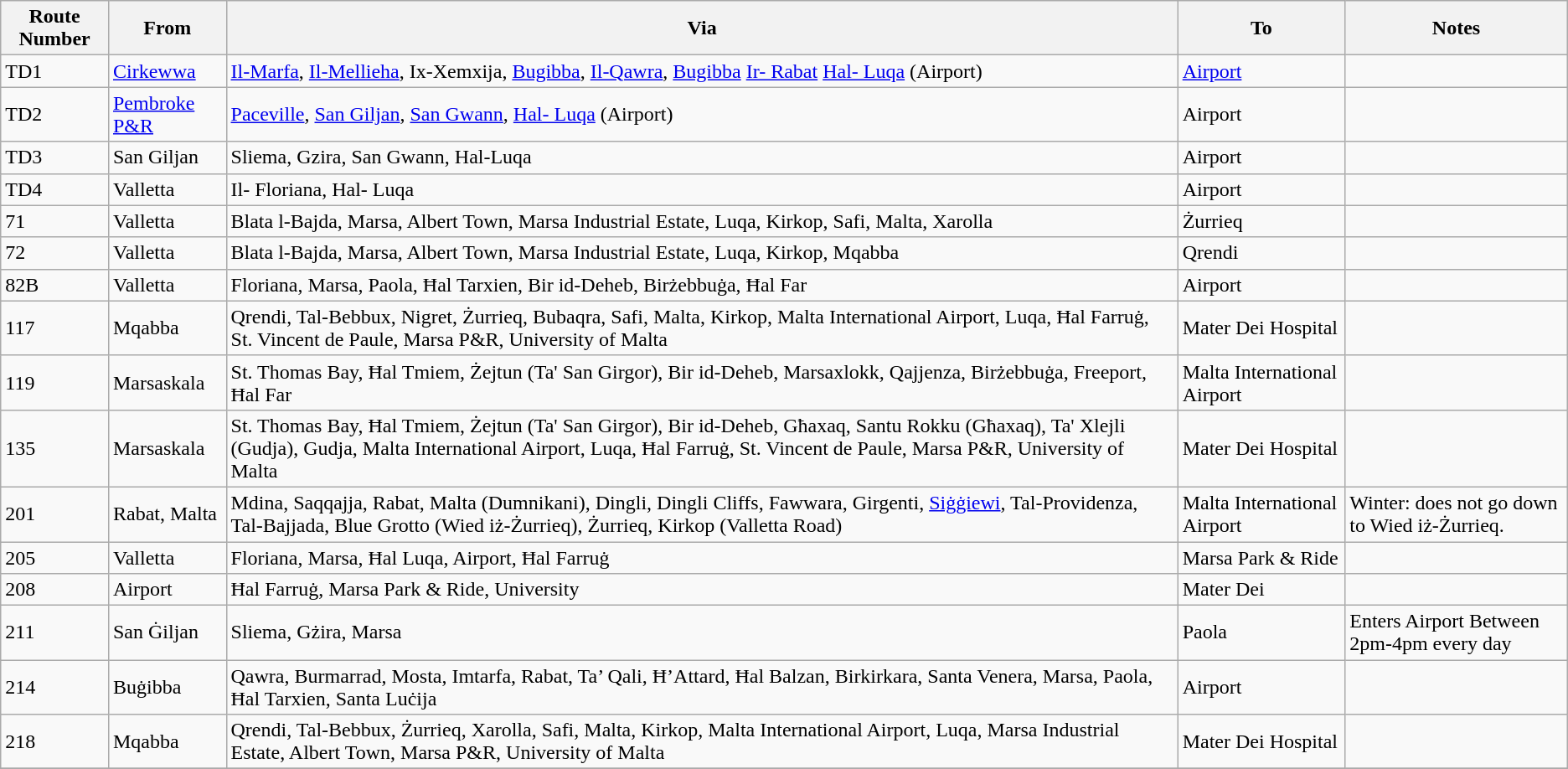<table class="wikitable sortable">
<tr>
<th>Route Number</th>
<th>From</th>
<th>Via</th>
<th>To</th>
<th>Notes</th>
</tr>
<tr>
<td>TD1</td>
<td><a href='#'>Cirkewwa</a></td>
<td><a href='#'>Il-Marfa</a>, <a href='#'>Il-Mellieha</a>, Ix-Xemxija, <a href='#'>Bugibba</a>, <a href='#'>Il-Qawra</a>, <a href='#'>Bugibba</a> <a href='#'>Ir- Rabat</a> <a href='#'>Hal- Luqa</a> (Airport)</td>
<td><a href='#'>Airport</a></td>
<td></td>
</tr>
<tr>
<td>TD2</td>
<td><a href='#'>Pembroke P&R</a></td>
<td><a href='#'>Paceville</a>, <a href='#'>San Giljan</a>, <a href='#'>San Gwann</a>, <a href='#'>Hal- Luqa</a> (Airport)</td>
<td>Airport</td>
<td></td>
</tr>
<tr>
<td>TD3</td>
<td>San Giljan</td>
<td>Sliema, Gzira, San Gwann, Hal-Luqa</td>
<td>Airport</td>
<td></td>
</tr>
<tr>
<td>TD4</td>
<td>Valletta</td>
<td>Il- Floriana, Hal- Luqa</td>
<td>Airport</td>
<td></td>
</tr>
<tr>
<td>71</td>
<td>Valletta</td>
<td>Blata l-Bajda, Marsa, Albert Town, Marsa Industrial Estate, Luqa, Kirkop, Safi, Malta, Xarolla</td>
<td>Żurrieq</td>
<td></td>
</tr>
<tr>
<td>72</td>
<td>Valletta</td>
<td>Blata l-Bajda, Marsa, Albert Town, Marsa Industrial Estate, Luqa, Kirkop, Mqabba</td>
<td>Qrendi</td>
<td></td>
</tr>
<tr>
<td>82B</td>
<td>Valletta</td>
<td>Floriana, Marsa, Paola, Ħal Tarxien, Bir id-Deheb, Birżebbuġa, Ħal Far</td>
<td>Airport</td>
<td></td>
</tr>
<tr>
<td>117</td>
<td>Mqabba</td>
<td>Qrendi, Tal-Bebbux, Nigret, Żurrieq, Bubaqra, Safi, Malta, Kirkop, Malta International Airport, Luqa, Ħal Farruġ, St. Vincent de Paule, Marsa P&R, University of Malta</td>
<td>Mater Dei Hospital</td>
<td></td>
</tr>
<tr>
<td>119</td>
<td>Marsaskala</td>
<td>St. Thomas Bay, Ħal Tmiem, Żejtun (Ta' San Girgor), Bir id-Deheb, Marsaxlokk, Qajjenza, Birżebbuġa, Freeport, Ħal Far</td>
<td>Malta International Airport</td>
<td></td>
</tr>
<tr>
<td>135</td>
<td>Marsaskala</td>
<td>St. Thomas Bay, Ħal Tmiem, Żejtun (Ta' San Girgor), Bir id-Deheb, Għaxaq, Santu Rokku (Għaxaq), Ta' Xlejli (Gudja), Gudja, Malta International Airport, Luqa, Ħal Farruġ, St. Vincent de Paule, Marsa P&R, University of Malta</td>
<td>Mater Dei Hospital</td>
<td></td>
</tr>
<tr>
<td>201</td>
<td>Rabat, Malta</td>
<td>Mdina, Saqqajja, Rabat, Malta (Dumnikani), Dingli, Dingli Cliffs, Fawwara, Girgenti, <a href='#'>Siġġiewi</a>, Tal-Providenza, Tal-Bajjada, Blue Grotto (Wied iż-Żurrieq), Żurrieq, Kirkop (Valletta Road)</td>
<td>Malta International Airport</td>
<td>Winter: does not go down to Wied iż-Żurrieq.</td>
</tr>
<tr>
<td>205</td>
<td>Valletta</td>
<td>Floriana, Marsa, Ħal Luqa, Airport, Ħal Farruġ</td>
<td>Marsa Park & Ride</td>
<td></td>
</tr>
<tr>
<td>208</td>
<td>Airport</td>
<td>Ħal Farruġ, Marsa Park & Ride, University</td>
<td>Mater Dei</td>
<td></td>
</tr>
<tr>
<td>211</td>
<td>San Ġiljan</td>
<td>Sliema, Gżira, Marsa</td>
<td>Paola</td>
<td>Enters Airport Between 2pm-4pm every day</td>
</tr>
<tr>
<td>214</td>
<td>Buġibba</td>
<td>Qawra, Burmarrad, Mosta, Imtarfa, Rabat, Ta’ Qali, Ħ’Attard, Ħal Balzan, Birkirkara, Santa Venera, Marsa, Paola, Ħal Tarxien, Santa Luċija</td>
<td>Airport</td>
<td></td>
</tr>
<tr>
<td>218</td>
<td>Mqabba</td>
<td>Qrendi, Tal-Bebbux, Żurrieq, Xarolla, Safi, Malta, Kirkop, Malta International Airport, Luqa, Marsa Industrial Estate, Albert Town, Marsa P&R, University of Malta</td>
<td>Mater Dei Hospital</td>
<td></td>
</tr>
<tr>
</tr>
</table>
